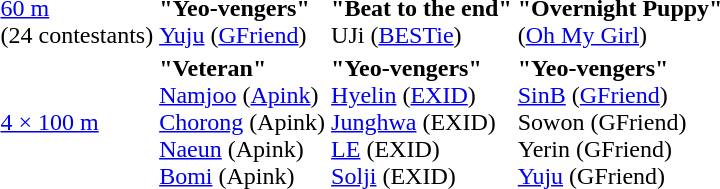<table>
<tr>
<td><a href='#'>60 m</a><br>(24 contestants)</td>
<td><strong>"Yeo-vengers"</strong><br><a href='#'>Yuju</a> (<a href='#'>GFriend</a>)</td>
<td><strong>"Beat to the end"</strong><br>UJi (<a href='#'>BESTie</a>)</td>
<td><strong>"Overnight Puppy"</strong><br> (<a href='#'>Oh My Girl</a>)</td>
</tr>
<tr>
<td><a href='#'>4 × 100 m</a></td>
<td><strong>"Veteran"</strong><br><a href='#'>Namjoo</a> (<a href='#'>Apink</a>)<br><a href='#'>Chorong</a> (Apink)<br><a href='#'>Naeun</a> (Apink)<br><a href='#'>Bomi</a> (Apink)</td>
<td><strong>"Yeo-vengers"</strong><br><a href='#'>Hyelin</a> (<a href='#'>EXID</a>)<br><a href='#'>Junghwa</a> (EXID)<br><a href='#'>LE</a> (EXID)<br><a href='#'>Solji</a> (EXID)</td>
<td><strong>"Yeo-vengers"</strong><br><a href='#'>SinB</a> (<a href='#'>GFriend</a>)<br>Sowon (GFriend)<br>Yerin (GFriend)<br><a href='#'>Yuju</a> (GFriend)</td>
</tr>
</table>
